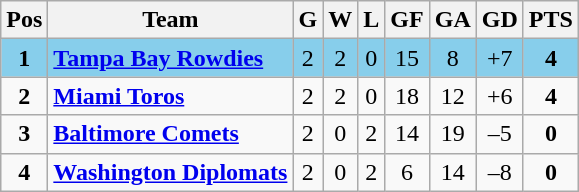<table class="wikitable sortable">
<tr>
<th>Pos</th>
<th>Team</th>
<th>G</th>
<th>W</th>
<th>L</th>
<th>GF</th>
<th>GA</th>
<th>GD</th>
<th>PTS</th>
</tr>
<tr style="background:skyblue;">
<td align=center><strong>1</strong></td>
<td><strong><a href='#'>Tampa Bay Rowdies</a></strong></td>
<td align=center>2</td>
<td align=center>2</td>
<td align=center>0</td>
<td align=center>15</td>
<td align=center>8</td>
<td align=center>+7</td>
<td align=center><strong>4</strong></td>
</tr>
<tr>
<td align=center><strong>2</strong></td>
<td><strong><a href='#'>Miami Toros</a></strong></td>
<td align=center>2</td>
<td align=center>2</td>
<td align=center>0</td>
<td align=center>18</td>
<td align=center>12</td>
<td align=center>+6</td>
<td align=center><strong>4</strong></td>
</tr>
<tr>
<td align=center><strong>3</strong></td>
<td><strong><a href='#'>Baltimore Comets</a></strong></td>
<td align=center>2</td>
<td align=center>0</td>
<td align=center>2</td>
<td align=center>14</td>
<td align=center>19</td>
<td align=center>–5</td>
<td align=center><strong>0</strong></td>
</tr>
<tr>
<td align=center><strong>4</strong></td>
<td><strong><a href='#'>Washington Diplomats</a></strong></td>
<td align=center>2</td>
<td align=center>0</td>
<td align=center>2</td>
<td align=center>6</td>
<td align=center>14</td>
<td align=center>–8</td>
<td align=center><strong>0</strong></td>
</tr>
</table>
